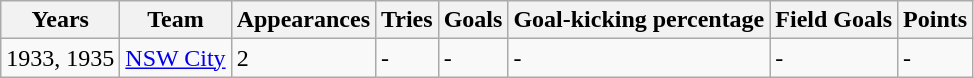<table class="wikitable">
<tr>
<th>Years</th>
<th>Team</th>
<th>Appearances</th>
<th>Tries</th>
<th>Goals</th>
<th>Goal-kicking percentage</th>
<th>Field Goals</th>
<th>Points</th>
</tr>
<tr>
<td>1933, 1935</td>
<td><a href='#'>NSW City</a></td>
<td>2</td>
<td>-</td>
<td>-</td>
<td>-</td>
<td>-</td>
<td>-</td>
</tr>
</table>
